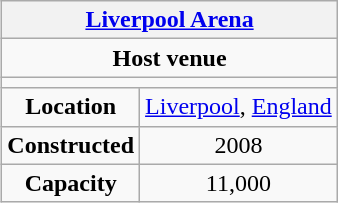<table class=wikitable align=right style=text-align:center>
<tr>
<th colspan=2><a href='#'>Liverpool Arena</a></th>
</tr>
<tr>
<td colspan=2><strong>Host venue</strong></td>
</tr>
<tr>
<td colspan=2></td>
</tr>
<tr>
<td><strong>Location</strong></td>
<td><a href='#'>Liverpool</a>, <a href='#'>England</a></td>
</tr>
<tr>
<td><strong>Constructed</strong></td>
<td>2008</td>
</tr>
<tr>
<td><strong>Capacity</strong></td>
<td>11,000</td>
</tr>
</table>
